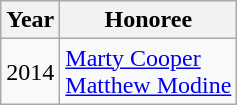<table class="wikitable">
<tr>
<th>Year</th>
<th>Honoree</th>
</tr>
<tr>
<td>2014</td>
<td><a href='#'>Marty Cooper</a><br><a href='#'>Matthew Modine</a></td>
</tr>
</table>
